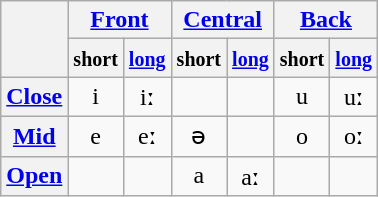<table class="wikitable" style="text-align: center;">
<tr>
<th rowspan="2"></th>
<th colspan="2"><a href='#'>Front</a></th>
<th colspan="2"><a href='#'>Central</a></th>
<th colspan="2"><a href='#'>Back</a></th>
</tr>
<tr>
<th><small>short</small></th>
<th><a href='#'><small>long</small></a></th>
<th><small>short</small></th>
<th><a href='#'><small>long</small></a></th>
<th><small>short</small></th>
<th><a href='#'><small>long</small></a></th>
</tr>
<tr align="center">
<th><a href='#'>Close</a></th>
<td>i</td>
<td>iː</td>
<td></td>
<td></td>
<td>u</td>
<td>uː</td>
</tr>
<tr align="center">
<th><a href='#'>Mid</a></th>
<td>e</td>
<td>eː</td>
<td>ə</td>
<td></td>
<td>o</td>
<td>oː</td>
</tr>
<tr align="center">
<th><a href='#'>Open</a></th>
<td></td>
<td></td>
<td>a</td>
<td>aː</td>
<td></td>
<td></td>
</tr>
</table>
